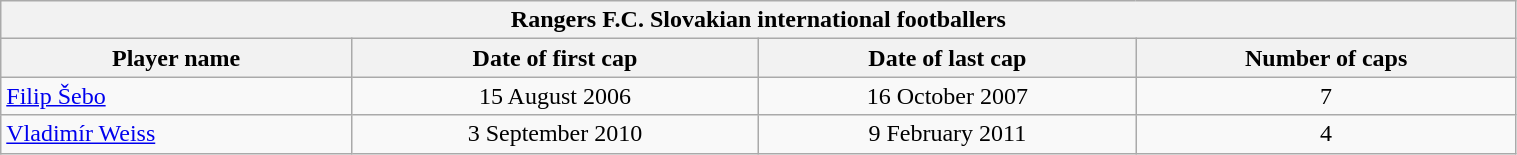<table class="wikitable plainrowheaders" style="width: 80%;">
<tr>
<th colspan=5>Rangers F.C. Slovakian international footballers </th>
</tr>
<tr>
<th scope="col">Player name</th>
<th scope="col">Date of first cap</th>
<th scope="col">Date of last cap</th>
<th scope="col">Number of caps</th>
</tr>
<tr>
<td><a href='#'>Filip Šebo</a></td>
<td align="center">15 August 2006</td>
<td align="center">16 October 2007</td>
<td align="center">7</td>
</tr>
<tr>
<td><a href='#'>Vladimír Weiss</a></td>
<td align="center">3 September 2010</td>
<td align="center">9 February 2011</td>
<td align="center">4</td>
</tr>
</table>
